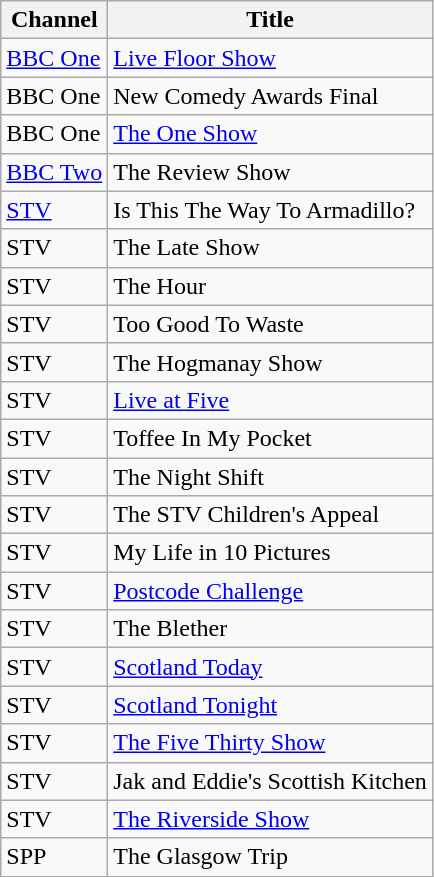<table class="wikitable">
<tr>
<th>Channel</th>
<th>Title</th>
</tr>
<tr>
<td><a href='#'>BBC One</a></td>
<td><a href='#'>Live Floor Show</a></td>
</tr>
<tr>
<td>BBC One</td>
<td>New Comedy Awards Final</td>
</tr>
<tr>
<td>BBC One</td>
<td><a href='#'>The One Show</a></td>
</tr>
<tr>
<td><a href='#'>BBC Two</a></td>
<td>The Review Show</td>
</tr>
<tr>
<td><a href='#'>STV</a></td>
<td>Is This The Way To Armadillo?</td>
</tr>
<tr>
<td>STV</td>
<td>The Late Show</td>
</tr>
<tr>
<td>STV</td>
<td>The Hour</td>
</tr>
<tr>
<td>STV</td>
<td>Too Good To Waste</td>
</tr>
<tr>
<td>STV</td>
<td>The Hogmanay Show</td>
</tr>
<tr>
<td>STV</td>
<td><a href='#'>Live at Five</a></td>
</tr>
<tr>
<td>STV</td>
<td>Toffee In My Pocket</td>
</tr>
<tr>
<td>STV</td>
<td>The Night Shift</td>
</tr>
<tr>
<td>STV</td>
<td>The STV Children's Appeal</td>
</tr>
<tr>
<td>STV</td>
<td>My Life in 10 Pictures</td>
</tr>
<tr>
<td>STV</td>
<td><a href='#'>Postcode Challenge</a></td>
</tr>
<tr>
<td>STV</td>
<td>The Blether</td>
</tr>
<tr>
<td>STV</td>
<td><a href='#'>Scotland Today</a></td>
</tr>
<tr>
<td>STV</td>
<td><a href='#'>Scotland Tonight</a></td>
</tr>
<tr>
<td>STV</td>
<td><a href='#'>The Five Thirty Show</a></td>
</tr>
<tr>
<td>STV</td>
<td>Jak and Eddie's Scottish Kitchen</td>
</tr>
<tr>
<td>STV</td>
<td><a href='#'>The Riverside Show</a></td>
</tr>
<tr>
<td>SPP</td>
<td>The Glasgow Trip</td>
</tr>
</table>
